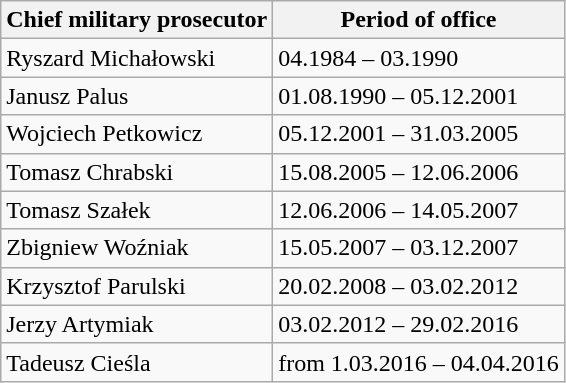<table class="wikitable">
<tr>
<th>Chief military prosecutor</th>
<th>Period of office</th>
</tr>
<tr>
<td>Ryszard Michałowski</td>
<td>04.1984 – 03.1990</td>
</tr>
<tr>
<td>Janusz Palus</td>
<td>01.08.1990 – 05.12.2001</td>
</tr>
<tr>
<td>Wojciech Petkowicz</td>
<td>05.12.2001 – 31.03.2005</td>
</tr>
<tr>
<td>Tomasz Chrabski</td>
<td>15.08.2005 – 12.06.2006</td>
</tr>
<tr>
<td>Tomasz Szałek</td>
<td>12.06.2006 – 14.05.2007</td>
</tr>
<tr>
<td>Zbigniew Woźniak</td>
<td>15.05.2007 – 03.12.2007</td>
</tr>
<tr>
<td>Krzysztof Parulski</td>
<td>20.02.2008 – 03.02.2012</td>
</tr>
<tr>
<td>Jerzy Artymiak</td>
<td>03.02.2012 – 29.02.2016</td>
</tr>
<tr>
<td>Tadeusz Cieśla</td>
<td>from 1.03.2016 – 04.04.2016</td>
</tr>
</table>
